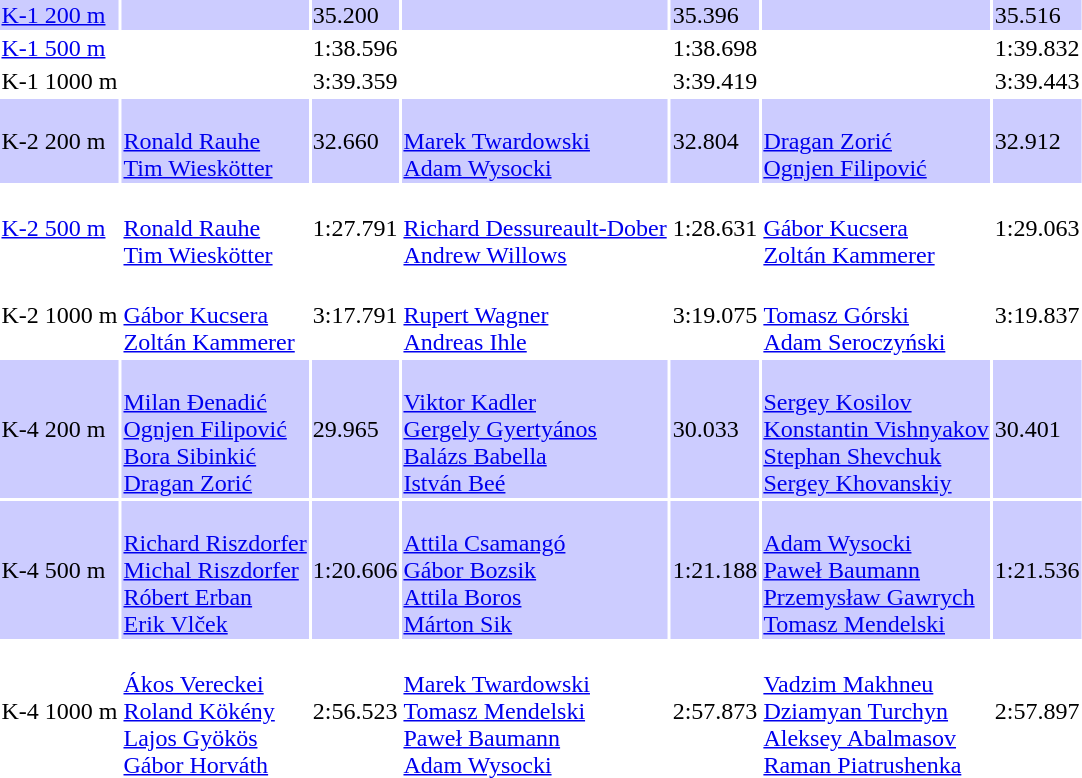<table>
<tr bgcolor=ccccff>
<td><a href='#'>K-1 200 m</a></td>
<td></td>
<td>35.200</td>
<td></td>
<td>35.396</td>
<td></td>
<td>35.516</td>
</tr>
<tr>
<td><a href='#'>K-1 500 m</a></td>
<td></td>
<td>1:38.596</td>
<td></td>
<td>1:38.698</td>
<td></td>
<td>1:39.832</td>
</tr>
<tr>
<td>K-1 1000 m</td>
<td></td>
<td>3:39.359</td>
<td></td>
<td>3:39.419</td>
<td></td>
<td>3:39.443</td>
</tr>
<tr bgcolor=ccccff>
<td>K-2 200 m</td>
<td><br><a href='#'>Ronald Rauhe</a><br><a href='#'>Tim Wieskötter</a></td>
<td>32.660</td>
<td><br><a href='#'>Marek Twardowski</a><br><a href='#'>Adam Wysocki</a></td>
<td>32.804</td>
<td><br><a href='#'>Dragan Zorić</a><br><a href='#'>Ognjen Filipović</a></td>
<td>32.912</td>
</tr>
<tr>
<td><a href='#'>K-2 500 m</a></td>
<td><br><a href='#'>Ronald Rauhe</a><br><a href='#'>Tim Wieskötter</a></td>
<td>1:27.791</td>
<td><br><a href='#'>Richard Dessureault-Dober</a><br><a href='#'>Andrew Willows</a></td>
<td>1:28.631</td>
<td><br><a href='#'>Gábor Kucsera</a><br><a href='#'>Zoltán Kammerer</a></td>
<td>1:29.063</td>
</tr>
<tr>
<td>K-2 1000 m</td>
<td><br><a href='#'>Gábor Kucsera</a><br><a href='#'>Zoltán Kammerer</a></td>
<td>3:17.791</td>
<td><br><a href='#'>Rupert Wagner</a><br><a href='#'>Andreas Ihle</a></td>
<td>3:19.075</td>
<td><br><a href='#'>Tomasz Górski</a><br><a href='#'>Adam Seroczyński</a></td>
<td>3:19.837</td>
</tr>
<tr bgcolor=ccccff>
<td>K-4 200 m</td>
<td><br><a href='#'>Milan Đenadić</a><br><a href='#'>Ognjen Filipović</a><br><a href='#'>Bora Sibinkić</a><br><a href='#'>Dragan Zorić</a></td>
<td>29.965</td>
<td><br><a href='#'>Viktor Kadler</a><br><a href='#'>Gergely Gyertyános</a><br><a href='#'>Balázs Babella</a><br><a href='#'>István Beé</a></td>
<td>30.033</td>
<td><br><a href='#'>Sergey Kosilov</a><br><a href='#'>Konstantin Vishnyakov</a><br><a href='#'>Stephan Shevchuk</a><br><a href='#'>Sergey Khovanskiy</a></td>
<td>30.401</td>
</tr>
<tr bgcolor=ccccff>
<td>K-4 500 m</td>
<td><br><a href='#'>Richard Riszdorfer</a><br><a href='#'>Michal Riszdorfer</a><br><a href='#'>Róbert Erban</a><br><a href='#'>Erik Vlček</a></td>
<td>1:20.606</td>
<td><br><a href='#'>Attila Csamangó</a><br><a href='#'>Gábor Bozsik</a><br><a href='#'>Attila Boros</a><br><a href='#'>Márton Sik</a></td>
<td>1:21.188</td>
<td><br><a href='#'>Adam Wysocki</a><br><a href='#'>Paweł Baumann</a><br><a href='#'>Przemysław Gawrych</a><br><a href='#'>Tomasz Mendelski</a></td>
<td>1:21.536</td>
</tr>
<tr>
<td>K-4 1000 m</td>
<td><br><a href='#'>Ákos Vereckei</a><br><a href='#'>Roland Kökény</a><br><a href='#'>Lajos Gyökös</a><br><a href='#'>Gábor Horváth</a></td>
<td>2:56.523</td>
<td><br><a href='#'>Marek Twardowski</a><br><a href='#'>Tomasz Mendelski</a><br><a href='#'>Paweł Baumann</a><br><a href='#'>Adam Wysocki</a></td>
<td>2:57.873</td>
<td><br><a href='#'>Vadzim Makhneu</a><br><a href='#'>Dziamyan Turchyn</a><br><a href='#'>Aleksey Abalmasov</a><br><a href='#'>Raman Piatrushenka</a></td>
<td>2:57.897</td>
</tr>
</table>
